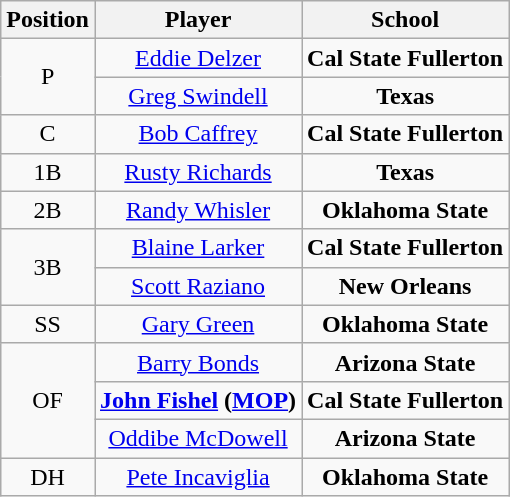<table class="wikitable" style=text-align:center>
<tr>
<th>Position</th>
<th>Player</th>
<th>School</th>
</tr>
<tr>
<td rowspan=2>P</td>
<td><a href='#'>Eddie Delzer</a></td>
<td style=><strong>Cal State Fullerton</strong></td>
</tr>
<tr>
<td><a href='#'>Greg Swindell</a></td>
<td style=><strong>Texas</strong></td>
</tr>
<tr>
<td>C</td>
<td><a href='#'>Bob Caffrey</a></td>
<td style=><strong>Cal State Fullerton</strong></td>
</tr>
<tr>
<td>1B</td>
<td><a href='#'>Rusty Richards</a></td>
<td style=><strong>Texas</strong></td>
</tr>
<tr>
<td>2B</td>
<td><a href='#'>Randy Whisler</a></td>
<td style=><strong>Oklahoma State</strong></td>
</tr>
<tr>
<td rowspan=2>3B</td>
<td><a href='#'>Blaine Larker</a></td>
<td style=><strong>Cal State Fullerton</strong></td>
</tr>
<tr>
<td><a href='#'>Scott Raziano</a></td>
<td style=><strong>New Orleans</strong></td>
</tr>
<tr>
<td>SS</td>
<td><a href='#'>Gary Green</a></td>
<td style=><strong>Oklahoma State</strong></td>
</tr>
<tr>
<td rowspan=3>OF</td>
<td><a href='#'>Barry Bonds</a></td>
<td style=><strong>Arizona State</strong></td>
</tr>
<tr>
<td><strong><a href='#'>John Fishel</a> (<a href='#'>MOP</a>)</strong></td>
<td style=><strong>Cal State Fullerton</strong></td>
</tr>
<tr>
<td><a href='#'>Oddibe McDowell</a></td>
<td style=><strong>Arizona State</strong></td>
</tr>
<tr>
<td>DH</td>
<td><a href='#'>Pete Incaviglia</a></td>
<td style=><strong>Oklahoma State</strong></td>
</tr>
</table>
